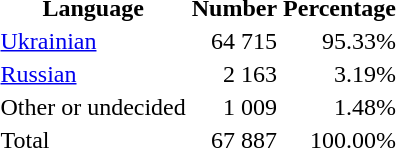<table class="standard">
<tr>
<th>Language</th>
<th>Number</th>
<th>Percentage</th>
</tr>
<tr>
<td><a href='#'>Ukrainian</a></td>
<td align="right">64 715</td>
<td align="right">95.33%</td>
</tr>
<tr>
<td><a href='#'>Russian</a></td>
<td align="right">2 163</td>
<td align="right">3.19%</td>
</tr>
<tr>
<td>Other or undecided</td>
<td align="right">1 009</td>
<td align="right">1.48%</td>
</tr>
<tr>
<td>Total</td>
<td align="right">67 887</td>
<td align="right">100.00%</td>
</tr>
</table>
